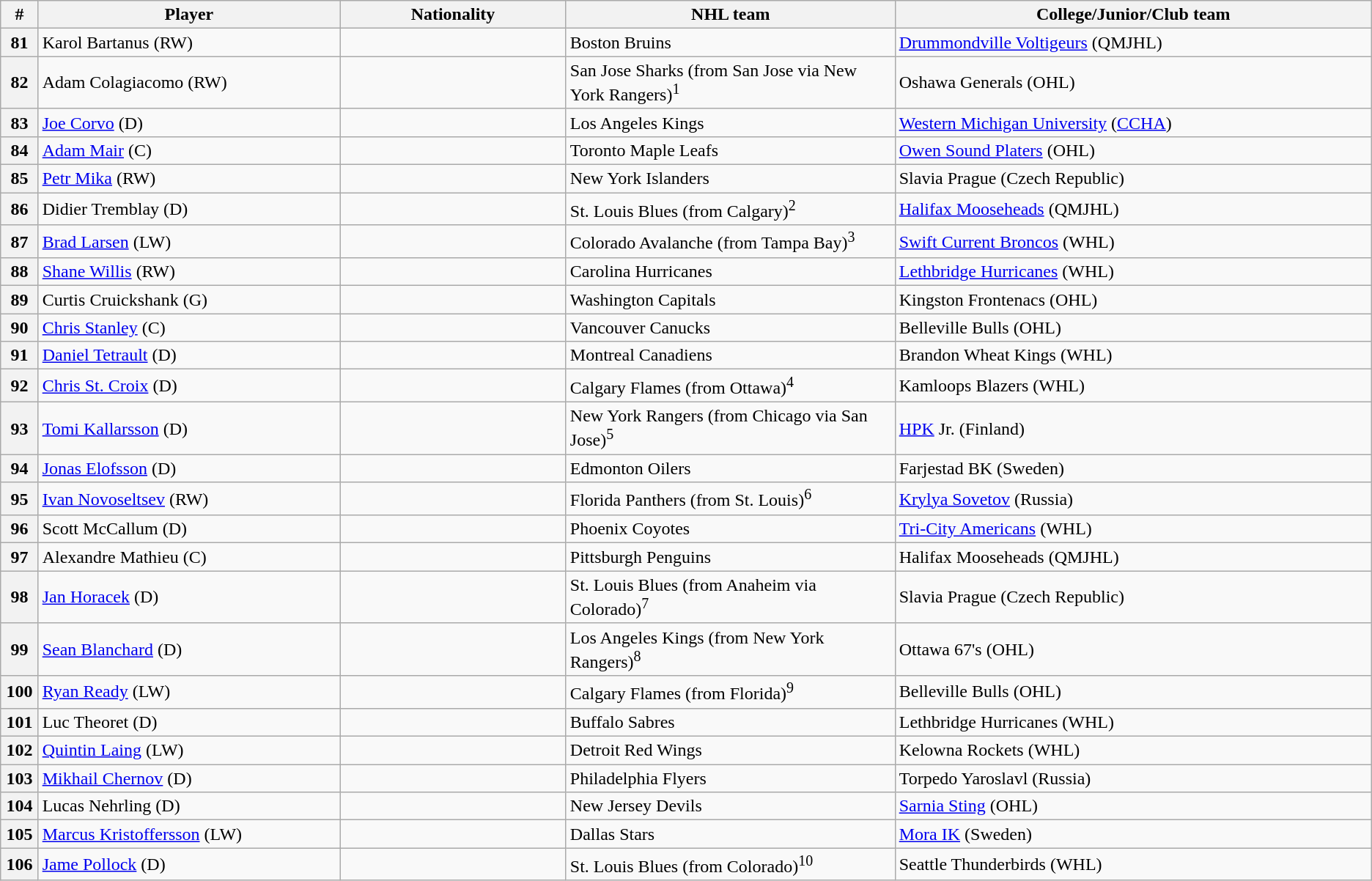<table class="wikitable">
<tr>
<th bgcolor="#DDDDFF" width="2.75%">#</th>
<th bgcolor="#DDDDFF" width="22.0%">Player</th>
<th bgcolor="#DDDDFF" width="16.5%">Nationality</th>
<th bgcolor="#DDDDFF" width="24.0%">NHL team</th>
<th bgcolor="#DDDDFF" width="100.0%">College/Junior/Club team</th>
</tr>
<tr>
<th>81</th>
<td>Karol Bartanus (RW)</td>
<td></td>
<td>Boston Bruins</td>
<td><a href='#'>Drummondville Voltigeurs</a> (QMJHL)</td>
</tr>
<tr>
<th>82</th>
<td>Adam Colagiacomo (RW)</td>
<td></td>
<td>San Jose Sharks (from San Jose via New York Rangers)<sup>1</sup></td>
<td>Oshawa Generals (OHL)</td>
</tr>
<tr>
<th>83</th>
<td><a href='#'>Joe Corvo</a> (D)</td>
<td></td>
<td>Los Angeles Kings</td>
<td><a href='#'>Western Michigan University</a> (<a href='#'>CCHA</a>)</td>
</tr>
<tr>
<th>84</th>
<td><a href='#'>Adam Mair</a> (C)</td>
<td></td>
<td>Toronto Maple Leafs</td>
<td><a href='#'>Owen Sound Platers</a> (OHL)</td>
</tr>
<tr>
<th>85</th>
<td><a href='#'>Petr Mika</a> (RW)</td>
<td></td>
<td>New York Islanders</td>
<td>Slavia Prague (Czech Republic)</td>
</tr>
<tr>
<th>86</th>
<td>Didier Tremblay (D)</td>
<td></td>
<td>St. Louis Blues (from Calgary)<sup>2</sup></td>
<td><a href='#'>Halifax Mooseheads</a> (QMJHL)</td>
</tr>
<tr>
<th>87</th>
<td><a href='#'>Brad Larsen</a> (LW)</td>
<td></td>
<td>Colorado Avalanche (from Tampa Bay)<sup>3</sup></td>
<td><a href='#'>Swift Current Broncos</a> (WHL)</td>
</tr>
<tr>
<th>88</th>
<td><a href='#'>Shane Willis</a> (RW)</td>
<td></td>
<td>Carolina Hurricanes</td>
<td><a href='#'>Lethbridge Hurricanes</a> (WHL)</td>
</tr>
<tr>
<th>89</th>
<td>Curtis Cruickshank (G)</td>
<td></td>
<td>Washington Capitals</td>
<td>Kingston Frontenacs (OHL)</td>
</tr>
<tr>
<th>90</th>
<td><a href='#'>Chris Stanley</a> (C)</td>
<td></td>
<td>Vancouver Canucks</td>
<td>Belleville Bulls (OHL)</td>
</tr>
<tr>
<th>91</th>
<td><a href='#'>Daniel Tetrault</a> (D)</td>
<td></td>
<td>Montreal Canadiens</td>
<td>Brandon Wheat Kings (WHL)</td>
</tr>
<tr>
<th>92</th>
<td><a href='#'>Chris St. Croix</a> (D)</td>
<td></td>
<td>Calgary Flames (from Ottawa)<sup>4</sup></td>
<td>Kamloops Blazers (WHL)</td>
</tr>
<tr>
<th>93</th>
<td><a href='#'>Tomi Kallarsson</a> (D)</td>
<td></td>
<td>New York Rangers (from Chicago via San Jose)<sup>5</sup></td>
<td><a href='#'>HPK</a> Jr. (Finland)</td>
</tr>
<tr>
<th>94</th>
<td><a href='#'>Jonas Elofsson</a> (D)</td>
<td></td>
<td>Edmonton Oilers</td>
<td>Farjestad BK (Sweden)</td>
</tr>
<tr>
<th>95</th>
<td><a href='#'>Ivan Novoseltsev</a> (RW)</td>
<td></td>
<td>Florida Panthers (from St. Louis)<sup>6</sup></td>
<td><a href='#'>Krylya Sovetov</a> (Russia)</td>
</tr>
<tr>
<th>96</th>
<td>Scott McCallum (D)</td>
<td></td>
<td>Phoenix Coyotes</td>
<td><a href='#'>Tri-City Americans</a> (WHL)</td>
</tr>
<tr>
<th>97</th>
<td>Alexandre Mathieu (C)</td>
<td></td>
<td>Pittsburgh Penguins</td>
<td>Halifax Mooseheads (QMJHL)</td>
</tr>
<tr>
<th>98</th>
<td><a href='#'>Jan Horacek</a> (D)</td>
<td></td>
<td>St. Louis Blues (from Anaheim via Colorado)<sup>7</sup></td>
<td>Slavia Prague (Czech Republic)</td>
</tr>
<tr>
<th>99</th>
<td><a href='#'>Sean Blanchard</a> (D)</td>
<td></td>
<td>Los Angeles Kings (from New York Rangers)<sup>8</sup></td>
<td>Ottawa 67's (OHL)</td>
</tr>
<tr>
<th>100</th>
<td><a href='#'>Ryan Ready</a> (LW)</td>
<td></td>
<td>Calgary Flames (from Florida)<sup>9</sup></td>
<td>Belleville Bulls (OHL)</td>
</tr>
<tr>
<th>101</th>
<td>Luc Theoret (D)</td>
<td></td>
<td>Buffalo Sabres</td>
<td>Lethbridge Hurricanes (WHL)</td>
</tr>
<tr>
<th>102</th>
<td><a href='#'>Quintin Laing</a> (LW)</td>
<td></td>
<td>Detroit Red Wings</td>
<td>Kelowna Rockets (WHL)</td>
</tr>
<tr>
<th>103</th>
<td><a href='#'>Mikhail Chernov</a> (D)</td>
<td></td>
<td>Philadelphia Flyers</td>
<td>Torpedo Yaroslavl (Russia)</td>
</tr>
<tr>
<th>104</th>
<td>Lucas Nehrling (D)</td>
<td></td>
<td>New Jersey Devils</td>
<td><a href='#'>Sarnia Sting</a> (OHL)</td>
</tr>
<tr>
<th>105</th>
<td><a href='#'>Marcus Kristoffersson</a> (LW)</td>
<td></td>
<td>Dallas Stars</td>
<td><a href='#'>Mora IK</a> (Sweden)</td>
</tr>
<tr>
<th>106</th>
<td><a href='#'>Jame Pollock</a> (D)</td>
<td></td>
<td>St. Louis Blues (from Colorado)<sup>10</sup></td>
<td>Seattle Thunderbirds (WHL)</td>
</tr>
</table>
